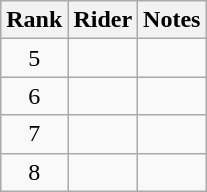<table class="wikitable sortable"  style="text-align:center">
<tr>
<th>Rank</th>
<th>Rider</th>
<th>Notes</th>
</tr>
<tr>
<td>5</td>
<td align="left"></td>
<td></td>
</tr>
<tr>
<td>6</td>
<td align="left"></td>
<td></td>
</tr>
<tr>
<td>7</td>
<td align="left"></td>
<td></td>
</tr>
<tr>
<td>8</td>
<td align="left"></td>
<td></td>
</tr>
</table>
